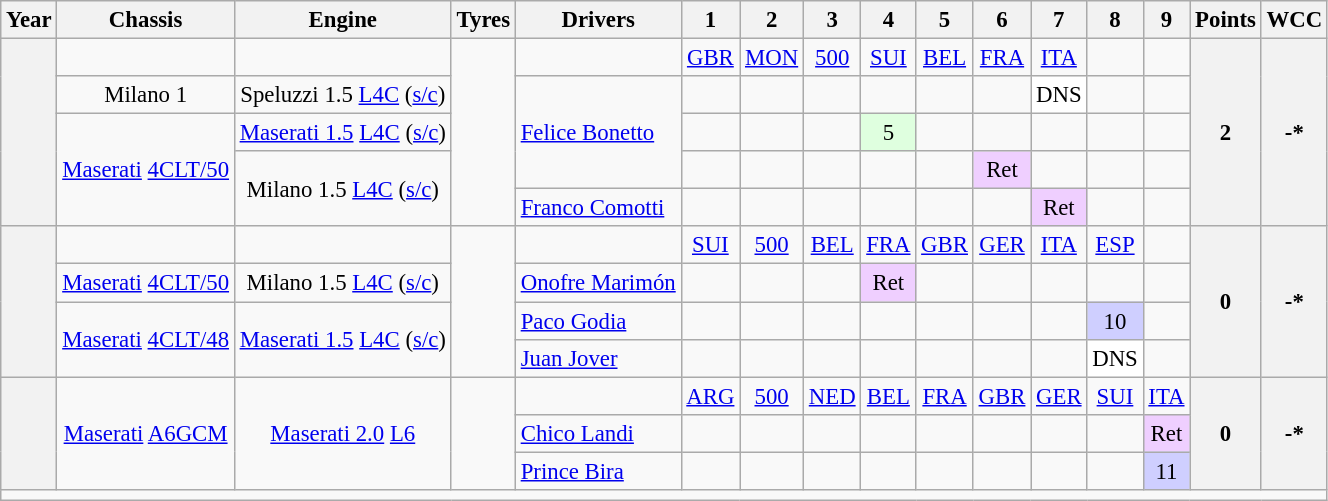<table class="wikitable" style="text-align:center; font-size:95%">
<tr>
<th>Year</th>
<th>Chassis</th>
<th>Engine</th>
<th>Tyres</th>
<th>Drivers</th>
<th>1</th>
<th>2</th>
<th>3</th>
<th>4</th>
<th>5</th>
<th>6</th>
<th>7</th>
<th>8</th>
<th>9</th>
<th>Points</th>
<th>WCC</th>
</tr>
<tr>
<th rowspan="5"></th>
<td></td>
<td></td>
<td rowspan="5"></td>
<td></td>
<td><a href='#'>GBR</a></td>
<td><a href='#'>MON</a></td>
<td><a href='#'>500</a></td>
<td><a href='#'>SUI</a></td>
<td><a href='#'>BEL</a></td>
<td><a href='#'>FRA</a></td>
<td><a href='#'>ITA</a></td>
<td></td>
<td></td>
<th rowspan="5">2</th>
<th rowspan="5">-*</th>
</tr>
<tr>
<td>Milano 1</td>
<td>Speluzzi 1.5 <a href='#'>L4C</a> (<a href='#'>s/c</a>)</td>
<td rowspan="3" style="text-align:left;"> <a href='#'>Felice Bonetto</a></td>
<td></td>
<td></td>
<td></td>
<td></td>
<td></td>
<td></td>
<td style="background:#fff;">DNS</td>
<td></td>
<td></td>
</tr>
<tr>
<td rowspan="3"><a href='#'>Maserati</a> <a href='#'>4CLT/50</a></td>
<td><a href='#'>Maserati 1.5</a> <a href='#'>L4C</a> (<a href='#'>s/c</a>)</td>
<td></td>
<td></td>
<td></td>
<td style="background:#dfffdf;">5</td>
<td></td>
<td></td>
<td></td>
<td></td>
<td></td>
</tr>
<tr>
<td rowspan="2">Milano 1.5 <a href='#'>L4C</a> (<a href='#'>s/c</a>)</td>
<td></td>
<td></td>
<td></td>
<td></td>
<td></td>
<td style="background:#efcfff;">Ret</td>
<td></td>
<td></td>
<td></td>
</tr>
<tr>
<td align="left"> <a href='#'>Franco Comotti</a></td>
<td></td>
<td></td>
<td></td>
<td></td>
<td></td>
<td></td>
<td style="background:#efcfff;">Ret</td>
<td></td>
<td></td>
</tr>
<tr>
<th rowspan="4"></th>
<td></td>
<td></td>
<td rowspan="4"></td>
<td></td>
<td><a href='#'>SUI</a></td>
<td><a href='#'>500</a></td>
<td><a href='#'>BEL</a></td>
<td><a href='#'>FRA</a></td>
<td><a href='#'>GBR</a></td>
<td><a href='#'>GER</a></td>
<td><a href='#'>ITA</a></td>
<td><a href='#'>ESP</a></td>
<td></td>
<th rowspan="4">0</th>
<th rowspan="4">-*</th>
</tr>
<tr>
<td><a href='#'>Maserati</a> <a href='#'>4CLT/50</a></td>
<td>Milano 1.5 <a href='#'>L4C</a> (<a href='#'>s/c</a>)</td>
<td align="left"> <a href='#'>Onofre Marimón</a></td>
<td></td>
<td></td>
<td></td>
<td style="background:#efcfff;">Ret</td>
<td></td>
<td></td>
<td></td>
<td></td>
<td></td>
</tr>
<tr>
<td rowspan="2"><a href='#'>Maserati</a> <a href='#'>4CLT/48</a></td>
<td rowspan="2"><a href='#'>Maserati 1.5</a> <a href='#'>L4C</a> (<a href='#'>s/c</a>)</td>
<td align="left"> <a href='#'>Paco Godia</a></td>
<td></td>
<td></td>
<td></td>
<td></td>
<td></td>
<td></td>
<td></td>
<td style="background:#cfcfff;">10</td>
<td></td>
</tr>
<tr>
<td align="left"> <a href='#'>Juan Jover</a></td>
<td></td>
<td></td>
<td></td>
<td></td>
<td></td>
<td></td>
<td></td>
<td style="background:#fff;">DNS</td>
<td></td>
</tr>
<tr>
<th rowspan="3"></th>
<td rowspan="3"><a href='#'>Maserati</a> <a href='#'>A6GCM</a></td>
<td rowspan="3"><a href='#'>Maserati 2.0</a> <a href='#'>L6</a></td>
<td rowspan="3"></td>
<td></td>
<td><a href='#'>ARG</a></td>
<td><a href='#'>500</a></td>
<td><a href='#'>NED</a></td>
<td><a href='#'>BEL</a></td>
<td><a href='#'>FRA</a></td>
<td><a href='#'>GBR</a></td>
<td><a href='#'>GER</a></td>
<td><a href='#'>SUI</a></td>
<td><a href='#'>ITA</a></td>
<th rowspan="3">0</th>
<th rowspan="3">-*</th>
</tr>
<tr>
<td align="left"> <a href='#'>Chico Landi</a></td>
<td></td>
<td></td>
<td></td>
<td></td>
<td></td>
<td></td>
<td></td>
<td></td>
<td style="background:#efcfff;">Ret</td>
</tr>
<tr>
<td align="left"> <a href='#'>Prince Bira</a></td>
<td></td>
<td></td>
<td></td>
<td></td>
<td></td>
<td></td>
<td></td>
<td></td>
<td style="background:#cfcfff;">11</td>
</tr>
<tr>
<td colspan="16"></td>
</tr>
</table>
